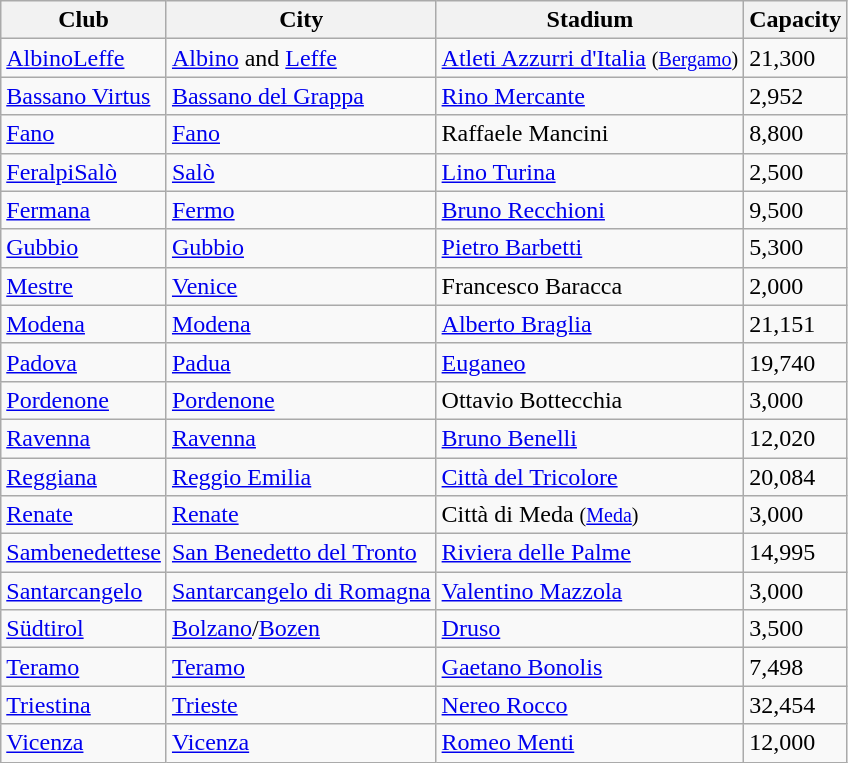<table class="wikitable sortable">
<tr>
<th>Club</th>
<th>City</th>
<th>Stadium</th>
<th>Capacity</th>
</tr>
<tr>
<td><a href='#'>AlbinoLeffe</a></td>
<td><a href='#'>Albino</a> and <a href='#'>Leffe</a></td>
<td><a href='#'>Atleti Azzurri d'Italia</a> <small>(<a href='#'>Bergamo</a>)</small></td>
<td>21,300</td>
</tr>
<tr>
<td><a href='#'>Bassano Virtus</a></td>
<td><a href='#'>Bassano del Grappa</a></td>
<td><a href='#'>Rino Mercante</a></td>
<td>2,952</td>
</tr>
<tr>
<td><a href='#'>Fano</a></td>
<td><a href='#'>Fano</a></td>
<td>Raffaele Mancini</td>
<td>8,800</td>
</tr>
<tr>
<td><a href='#'>FeralpiSalò</a></td>
<td><a href='#'>Salò</a></td>
<td><a href='#'>Lino Turina</a></td>
<td>2,500</td>
</tr>
<tr>
<td><a href='#'>Fermana</a></td>
<td><a href='#'>Fermo</a></td>
<td><a href='#'>Bruno Recchioni</a></td>
<td>9,500</td>
</tr>
<tr>
<td><a href='#'>Gubbio</a></td>
<td><a href='#'>Gubbio</a></td>
<td><a href='#'>Pietro Barbetti</a></td>
<td>5,300</td>
</tr>
<tr>
<td><a href='#'>Mestre</a></td>
<td><a href='#'>Venice</a></td>
<td>Francesco Baracca</td>
<td>2,000</td>
</tr>
<tr>
<td><a href='#'>Modena</a></td>
<td><a href='#'>Modena</a></td>
<td><a href='#'>Alberto Braglia</a></td>
<td>21,151</td>
</tr>
<tr>
<td><a href='#'>Padova</a></td>
<td><a href='#'>Padua</a></td>
<td><a href='#'>Euganeo</a></td>
<td>19,740</td>
</tr>
<tr>
<td><a href='#'>Pordenone</a></td>
<td><a href='#'>Pordenone</a></td>
<td>Ottavio Bottecchia</td>
<td>3,000</td>
</tr>
<tr>
<td><a href='#'>Ravenna</a></td>
<td><a href='#'>Ravenna</a></td>
<td><a href='#'>Bruno Benelli</a></td>
<td>12,020</td>
</tr>
<tr>
<td><a href='#'>Reggiana</a></td>
<td><a href='#'>Reggio Emilia</a></td>
<td><a href='#'>Città del Tricolore</a></td>
<td>20,084</td>
</tr>
<tr>
<td><a href='#'>Renate</a></td>
<td><a href='#'>Renate</a></td>
<td>Città di Meda <small>(<a href='#'>Meda</a>)</small></td>
<td>3,000</td>
</tr>
<tr>
<td><a href='#'>Sambenedettese</a></td>
<td><a href='#'>San Benedetto del Tronto</a></td>
<td><a href='#'>Riviera delle Palme</a></td>
<td>14,995</td>
</tr>
<tr>
<td><a href='#'>Santarcangelo</a></td>
<td><a href='#'>Santarcangelo di Romagna</a></td>
<td><a href='#'>Valentino Mazzola</a></td>
<td>3,000</td>
</tr>
<tr>
<td><a href='#'>Südtirol</a></td>
<td><a href='#'>Bolzano</a>/<a href='#'>Bozen</a></td>
<td><a href='#'>Druso</a></td>
<td>3,500</td>
</tr>
<tr>
<td><a href='#'>Teramo</a></td>
<td><a href='#'>Teramo</a></td>
<td><a href='#'>Gaetano Bonolis</a></td>
<td>7,498</td>
</tr>
<tr>
<td><a href='#'>Triestina</a></td>
<td><a href='#'>Trieste</a></td>
<td><a href='#'>Nereo Rocco</a></td>
<td>32,454</td>
</tr>
<tr>
<td><a href='#'>Vicenza</a></td>
<td><a href='#'>Vicenza</a></td>
<td><a href='#'>Romeo Menti</a></td>
<td>12,000</td>
</tr>
</table>
